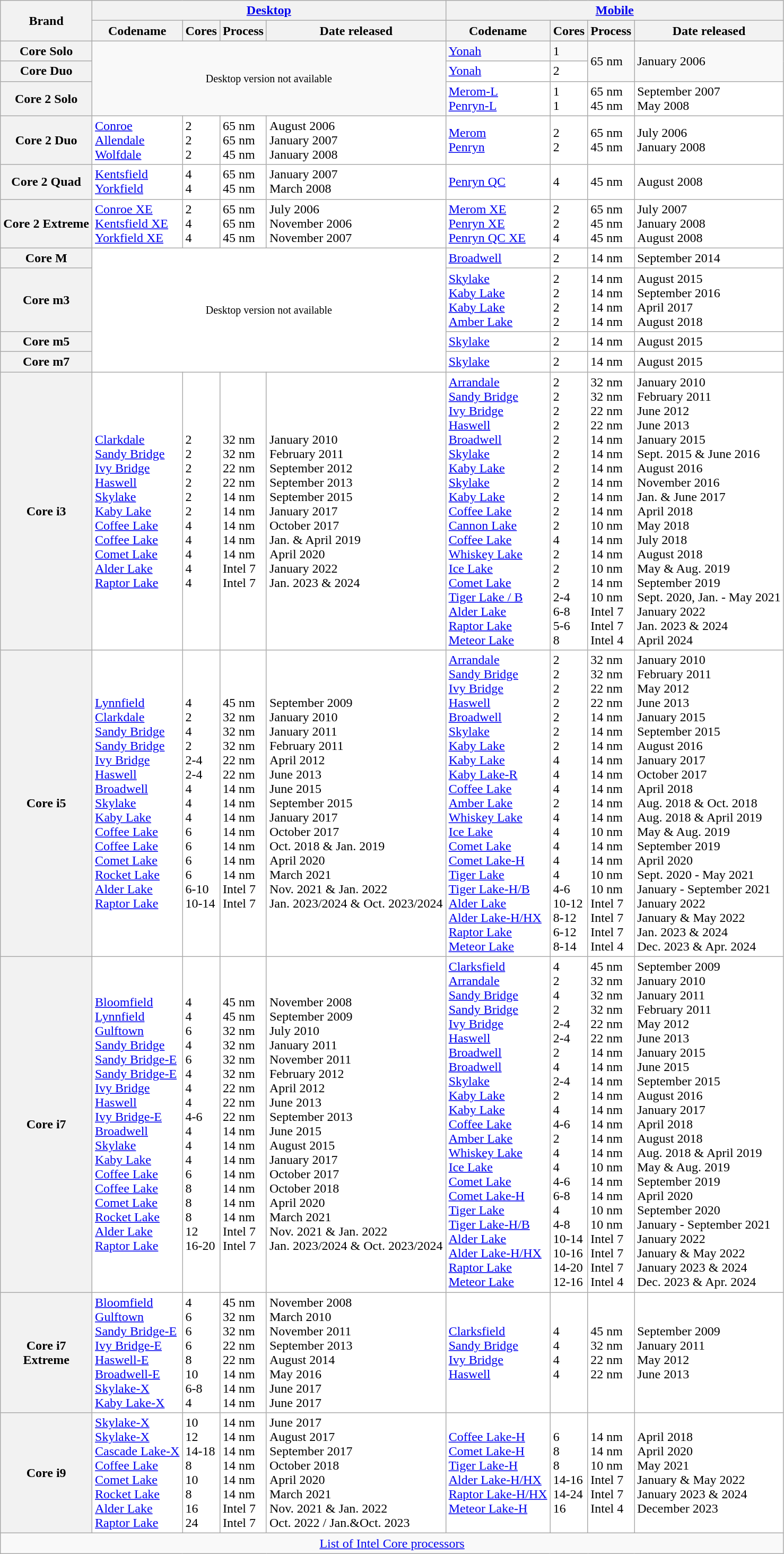<table class="wikitable mw-collapsible mw-collapsed">
<tr>
<th rowspan="2" scope="col">Brand</th>
<th colspan="4" scope="colgroup"><a href='#'>Desktop</a></th>
<th colspan="4" scope="colgroup"><a href='#'>Mobile</a></th>
</tr>
<tr>
<th scope="col">Codename</th>
<th scope="col">Cores</th>
<th scope="col">Process</th>
<th scope="col">Date released</th>
<th scope="col">Codename</th>
<th scope="col">Cores</th>
<th scope="col">Process</th>
<th scope="col">Date released</th>
</tr>
<tr>
<th scope="row">Core Solo</th>
<td colspan="4" rowspan="3" style="text-align:center;"><small>Desktop version not available</small></td>
<td><a href='#'>Yonah</a></td>
<td>1</td>
<td rowspan="2">65 nm</td>
<td rowspan="2">January 2006</td>
</tr>
<tr style="background:white">
<th scope="row">Core Duo</th>
<td><a href='#'>Yonah</a></td>
<td>2</td>
</tr>
<tr style="background:white">
<th scope="row">Core 2 Solo</th>
<td><a href='#'>Merom-L</a><br><a href='#'>Penryn-L</a></td>
<td>1<br>1</td>
<td>65 nm<br>45 nm</td>
<td>September 2007<br>May 2008</td>
</tr>
<tr style="background:white">
<th scope="row">Core 2 Duo</th>
<td><a href='#'>Conroe</a><br><a href='#'>Allendale</a><br><a href='#'>Wolfdale</a></td>
<td>2<br>2<br>2</td>
<td>65 nm<br>65 nm<br>45 nm</td>
<td>August 2006<br>January 2007<br>January 2008</td>
<td><a href='#'>Merom</a><br><a href='#'>Penryn</a></td>
<td>2<br>2</td>
<td>65 nm<br>45 nm</td>
<td>July 2006<br>January 2008</td>
</tr>
<tr style="background:white">
<th scope="row">Core 2 Quad</th>
<td><a href='#'>Kentsfield</a><br><a href='#'>Yorkfield</a></td>
<td>4<br>4</td>
<td>65 nm<br>45 nm</td>
<td>January 2007<br>March 2008</td>
<td><a href='#'>Penryn QC</a></td>
<td>4</td>
<td>45 nm</td>
<td>August 2008</td>
</tr>
<tr style="background:white">
<th scope="row">Core 2 Extreme</th>
<td><a href='#'>Conroe XE</a><br><a href='#'>Kentsfield XE</a><br><a href='#'>Yorkfield XE</a></td>
<td>2<br>4<br>4</td>
<td>65 nm<br>65 nm<br>45 nm</td>
<td>July 2006<br>November 2006<br>November 2007</td>
<td><a href='#'>Merom XE</a><br><a href='#'>Penryn XE</a><br><a href='#'>Penryn QC XE</a></td>
<td>2<br>2<br>4</td>
<td>65 nm<br>45 nm<br>45 nm</td>
<td>July 2007<br>January 2008<br>August 2008</td>
</tr>
<tr style="background:white">
<th scope="row">Core M</th>
<td colspan="4" rowspan="4" style="text-align:center;"><small>Desktop version not available</small></td>
<td><a href='#'>Broadwell</a></td>
<td>2</td>
<td>14 nm</td>
<td>September 2014</td>
</tr>
<tr style="background:white">
<th scope="row">Core m3</th>
<td><a href='#'>Skylake</a><br><a href='#'>Kaby Lake</a><br><a href='#'>Kaby Lake</a><br><a href='#'>Amber Lake</a></td>
<td>2<br>2<br>2<br>2</td>
<td>14 nm<br>14 nm<br>14 nm<br>14 nm</td>
<td>August 2015<br>September 2016<br>April 2017<br>August 2018</td>
</tr>
<tr style="background:white">
<th scope="row">Core m5</th>
<td><a href='#'>Skylake</a></td>
<td>2</td>
<td>14 nm</td>
<td>August 2015</td>
</tr>
<tr style="background:white">
<th scope="row">Core m7</th>
<td><a href='#'>Skylake</a></td>
<td>2</td>
<td>14 nm</td>
<td>August 2015</td>
</tr>
<tr style="background:white">
<th scope="row">Core i3</th>
<td><a href='#'>Clarkdale</a><br><a href='#'>Sandy Bridge</a><br><a href='#'>Ivy Bridge</a><br><a href='#'>Haswell</a><br><a href='#'>Skylake</a><br><a href='#'>Kaby Lake</a><br><a href='#'>Coffee Lake</a><br><a href='#'>Coffee Lake</a><br><a href='#'>Comet Lake</a><br><a href='#'>Alder Lake</a><br><a href='#'>Raptor Lake</a></td>
<td>2<br>2<br>2<br>2<br>2<br>2<br>4<br>4<br>4<br>4<br>4</td>
<td>32 nm<br>32 nm<br>22 nm<br>22 nm<br>14 nm<br>14 nm<br>14 nm<br>14 nm<br>14 nm<br>Intel 7<br>Intel 7</td>
<td>January 2010<br>February 2011<br>September 2012<br>September 2013<br>September 2015<br>January 2017<br>October 2017<br>Jan. & April 2019<br>April 2020<br>January 2022<br>Jan. 2023 & 2024</td>
<td><a href='#'>Arrandale</a><br><a href='#'>Sandy Bridge</a><br><a href='#'>Ivy Bridge</a><br><a href='#'>Haswell</a><br><a href='#'>Broadwell</a><br><a href='#'>Skylake</a><br><a href='#'>Kaby Lake</a><br><a href='#'>Skylake</a><br><a href='#'>Kaby Lake</a><br><a href='#'>Coffee Lake</a><br><a href='#'>Cannon Lake</a><br><a href='#'>Coffee Lake</a><br><a href='#'>Whiskey Lake</a><br><a href='#'>Ice Lake</a><br><a href='#'>Comet Lake</a><br><a href='#'>Tiger Lake / B</a><br><a href='#'>Alder Lake</a><br><a href='#'>Raptor Lake</a><br><a href='#'>Meteor Lake</a></td>
<td>2<br>2<br>2<br>2<br>2<br>2<br>2<br>2<br>2<br>2<br>2<br>4<br>2<br>2<br>2<br>2-4<br>6-8<br>5-6<br>8</td>
<td>32 nm<br>32 nm<br>22 nm<br>22 nm<br>14 nm<br>14 nm<br>14 nm<br>14 nm<br>14 nm<br>14 nm<br>10 nm<br>14 nm<br>14 nm<br>10 nm<br>14 nm<br>10 nm<br>Intel 7<br>Intel 7<br>Intel 4</td>
<td>January 2010<br>February 2011<br>June 2012<br>June 2013<br>January 2015<br>Sept. 2015 & June 2016<br>August 2016<br>November 2016<br>Jan. & June 2017<br>April 2018<br>May 2018<br>July 2018<br>August 2018<br>May & Aug. 2019<br>September 2019<br>Sept. 2020, Jan. - May 2021<br>January 2022<br>Jan. 2023 & 2024<br>April 2024</td>
</tr>
<tr style="background:white">
<th scope="row">Core i5</th>
<td><a href='#'>Lynnfield</a><br><a href='#'>Clarkdale</a><br><a href='#'>Sandy Bridge</a><br><a href='#'>Sandy Bridge</a><br><a href='#'>Ivy Bridge</a><br><a href='#'>Haswell</a><br><a href='#'>Broadwell</a><br><a href='#'>Skylake</a><br><a href='#'>Kaby Lake</a><br><a href='#'>Coffee Lake</a><br><a href='#'>Coffee Lake</a><br><a href='#'>Comet Lake</a><br><a href='#'>Rocket Lake</a><br><a href='#'>Alder Lake</a><br><a href='#'>Raptor Lake</a></td>
<td>4<br>2<br>4<br>2<br>2-4<br>2-4<br>4<br>4<br>4<br>6<br>6<br>6<br>6<br>6-10<br>10-14</td>
<td>45 nm<br>32 nm<br>32 nm<br>32 nm<br>22 nm<br>22 nm<br>14 nm<br>14 nm<br>14 nm<br>14 nm<br>14 nm<br>14 nm<br>14 nm<br>Intel 7<br>Intel 7</td>
<td>September 2009<br>January 2010<br>January 2011<br>February 2011<br>April 2012<br>June 2013<br>June 2015<br>September 2015<br>January 2017<br>October 2017<br>Oct. 2018 & Jan. 2019<br>April 2020<br>March 2021<br>Nov. 2021 & Jan. 2022<br>Jan. 2023/2024 & Oct. 2023/2024</td>
<td><a href='#'>Arrandale</a><br><a href='#'>Sandy Bridge</a><br><a href='#'>Ivy Bridge</a><br><a href='#'>Haswell</a><br><a href='#'>Broadwell</a><br><a href='#'>Skylake</a><br><a href='#'>Kaby Lake</a><br><a href='#'>Kaby Lake</a><br><a href='#'>Kaby Lake-R</a><br><a href='#'>Coffee Lake</a><br><a href='#'>Amber Lake</a><br><a href='#'>Whiskey Lake</a><br><a href='#'>Ice Lake</a><br><a href='#'>Comet Lake</a><br><a href='#'>Comet Lake-H</a><br><a href='#'>Tiger Lake</a><br><a href='#'>Tiger Lake-H/B</a><br><a href='#'>Alder Lake</a><br><a href='#'>Alder Lake-H/HX</a><br><a href='#'>Raptor Lake</a><br><a href='#'>Meteor Lake</a></td>
<td>2<br>2<br>2<br>2<br>2<br>2<br>2<br>4<br>4<br>4<br>2<br>4<br>4<br>4<br>4<br>4<br>4-6<br>10-12<br>8-12<br>6-12<br>8-14</td>
<td>32 nm<br>32 nm<br>22 nm<br>22 nm<br>14 nm<br>14 nm<br>14 nm<br>14 nm<br>14 nm<br>14 nm<br>14 nm<br>14 nm<br>10 nm<br>14 nm<br>14 nm<br>10 nm<br>10 nm<br>Intel 7<br>Intel 7<br>Intel 7<br>Intel 4</td>
<td>January 2010<br>February 2011<br>May 2012<br>June 2013<br>January 2015<br>September 2015<br>August 2016<br>January 2017<br>October 2017<br>April 2018<br>Aug. 2018 & Oct. 2018<br>Aug. 2018 & April 2019<br>May & Aug. 2019<br>September 2019<br>April 2020<br>Sept. 2020 - May 2021<br>January - September 2021<br>January 2022<br>January & May 2022<br>Jan. 2023 & 2024<br>Dec. 2023 & Apr. 2024</td>
</tr>
<tr style="background:white">
<th scope="row">Core i7</th>
<td><a href='#'>Bloomfield</a><br><a href='#'>Lynnfield</a><br><a href='#'>Gulftown</a><br><a href='#'>Sandy Bridge</a><br><a href='#'>Sandy Bridge-E</a><br><a href='#'>Sandy Bridge-E</a><br><a href='#'>Ivy Bridge</a><br><a href='#'>Haswell</a><br><a href='#'>Ivy Bridge-E</a><br><a href='#'>Broadwell</a><br><a href='#'>Skylake</a><br><a href='#'>Kaby Lake</a><br><a href='#'>Coffee Lake</a><br><a href='#'>Coffee Lake</a><br><a href='#'>Comet Lake</a><br><a href='#'>Rocket Lake</a><br><a href='#'>Alder Lake</a><br><a href='#'>Raptor Lake</a></td>
<td>4<br>4<br>6<br>4<br>6<br>4<br>4<br>4<br>4-6<br>4<br>4<br>4<br>6<br>8<br>8<br>8<br>12<br>16-20</td>
<td>45 nm<br>45 nm<br>32 nm<br>32 nm<br>32 nm<br>32 nm<br>22 nm<br>22 nm<br>22 nm<br>14 nm<br>14 nm<br>14 nm<br>14 nm<br>14 nm<br>14 nm<br>14 nm<br>Intel 7<br>Intel 7</td>
<td>November 2008<br>September 2009<br>July 2010<br>January 2011<br>November 2011<br>February 2012<br>April 2012<br>June 2013<br>September 2013<br>June 2015<br>August 2015<br>January 2017<br>October 2017<br>October 2018<br>April 2020<br>March 2021<br>Nov. 2021 & Jan. 2022<br>Jan. 2023/2024 & Oct. 2023/2024</td>
<td><a href='#'>Clarksfield</a><br><a href='#'>Arrandale</a><br><a href='#'>Sandy Bridge</a><br><a href='#'>Sandy Bridge</a><br><a href='#'>Ivy Bridge</a><br><a href='#'>Haswell</a><br><a href='#'>Broadwell</a><br><a href='#'>Broadwell</a><br><a href='#'>Skylake</a><br><a href='#'>Kaby Lake</a><br><a href='#'>Kaby Lake</a><br><a href='#'>Coffee Lake</a><br><a href='#'>Amber Lake</a><br><a href='#'>Whiskey Lake</a><br><a href='#'>Ice Lake</a><br><a href='#'>Comet Lake</a><br><a href='#'>Comet Lake-H</a><br><a href='#'>Tiger Lake</a><br><a href='#'>Tiger Lake-H/B</a><br><a href='#'>Alder Lake</a><br><a href='#'>Alder Lake-H/HX</a><br><a href='#'>Raptor Lake</a><br><a href='#'>Meteor Lake</a></td>
<td>4<br>2<br>4<br>2<br>2-4<br>2-4<br>2<br>4<br>2-4<br>2<br>4<br>4-6<br>2<br>4<br>4<br>4-6<br>6-8<br>4<br>4-8<br>10-14<br>10-16<br>14-20<br>12-16</td>
<td>45 nm<br>32 nm<br>32 nm<br>32 nm<br>22 nm<br>22 nm<br>14 nm<br>14 nm<br>14 nm<br>14 nm<br>14 nm<br>14 nm<br>14 nm<br>14 nm<br>10 nm<br>14 nm<br>14 nm<br>10 nm<br>10 nm<br>Intel 7<br>Intel 7<br>Intel 7<br>Intel 4</td>
<td>September 2009<br>January 2010<br>January 2011<br>February 2011<br>May 2012<br>June 2013<br>January 2015<br>June 2015<br>September 2015<br>August 2016<br>January 2017<br>April 2018<br>August 2018<br>Aug. 2018 & April 2019<br>May & Aug. 2019<br>September 2019<br>April 2020<br>September 2020<br>January - September 2021<br> January 2022<br>January & May 2022<br>January 2023 & 2024<br> Dec. 2023 & Apr. 2024</td>
</tr>
<tr style="background:white">
<th scope="row">Core i7<br>Extreme</th>
<td><a href='#'>Bloomfield</a><br><a href='#'>Gulftown</a><br><a href='#'>Sandy Bridge-E</a><br><a href='#'>Ivy Bridge-E</a><br><a href='#'>Haswell-E</a><br><a href='#'>Broadwell-E</a><br><a href='#'>Skylake-X</a><br><a href='#'>Kaby Lake-X</a></td>
<td>4<br>6<br>6<br>6<br>8<br>10<br>6-8<br>4</td>
<td>45 nm<br>32 nm<br>32 nm<br>22 nm<br>22 nm<br>14 nm<br>14 nm<br>14 nm</td>
<td>November 2008<br>March 2010<br>November 2011<br>September 2013<br>August 2014<br>May 2016<br>June 2017<br>June 2017</td>
<td><a href='#'>Clarksfield</a><br><a href='#'>Sandy Bridge</a><br><a href='#'>Ivy Bridge</a><br><a href='#'>Haswell</a></td>
<td>4<br>4<br>4<br>4</td>
<td>45 nm<br>32 nm<br>22 nm<br>22 nm</td>
<td>September 2009<br>January 2011<br>May 2012<br>June 2013</td>
</tr>
<tr style="background:white">
<th>Core i9</th>
<td><a href='#'>Skylake-X</a><br><a href='#'>Skylake-X</a><br><a href='#'>Cascade Lake-X</a><br><a href='#'>Coffee Lake</a><br><a href='#'>Comet Lake</a><br><a href='#'>Rocket Lake</a><br><a href='#'>Alder Lake</a><br><a href='#'> Raptor Lake</a></td>
<td>10<br>12<br>14-18<br>8<br>10<br>8<br>16<br>24</td>
<td>14 nm<br>14 nm<br>14 nm<br>14 nm<br>14 nm<br>14 nm<br>Intel 7<br>Intel 7</td>
<td>June 2017<br>August 2017<br>September 2017<br>October 2018<br>April 2020<br>March 2021<br>Nov. 2021 & Jan. 2022<br>Oct. 2022 / Jan.&Oct. 2023</td>
<td><a href='#'>Coffee Lake-H</a><br><a href='#'>Comet Lake-H</a><br><a href='#'>Tiger Lake-H</a><br><a href='#'>Alder Lake-H/HX</a><br><a href='#'>Raptor Lake-H/HX</a><br><a href='#'>Meteor Lake-H</a></td>
<td>6<br>8<br>8<br>14-16<br>14-24<br>16</td>
<td>14 nm<br>14 nm<br>10 nm<br>Intel 7<br>Intel 7<br>Intel 4</td>
<td>April 2018<br>April 2020<br>May 2021<br>January & May 2022<br>January 2023 & 2024<br>December 2023</td>
</tr>
<tr>
<td colspan="9" align="center"><a href='#'>List of Intel Core processors</a></td>
</tr>
</table>
